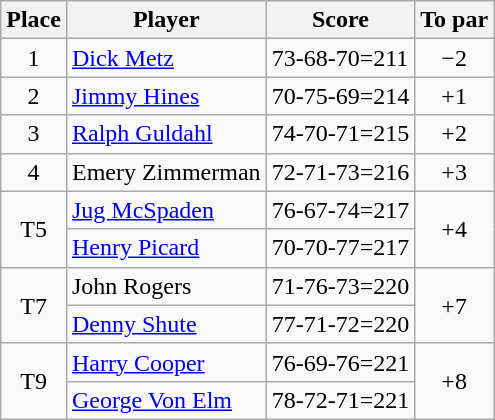<table class=wikitable>
<tr>
<th>Place</th>
<th>Player</th>
<th>Score</th>
<th>To par</th>
</tr>
<tr>
<td align=center>1</td>
<td> <a href='#'>Dick Metz</a></td>
<td>73-68-70=211</td>
<td align=center>−2</td>
</tr>
<tr>
<td align=center>2</td>
<td> <a href='#'>Jimmy Hines</a></td>
<td>70-75-69=214</td>
<td align=center>+1</td>
</tr>
<tr>
<td align=center>3</td>
<td> <a href='#'>Ralph Guldahl</a></td>
<td>74-70-71=215</td>
<td align=center>+2</td>
</tr>
<tr>
<td align=center>4</td>
<td> Emery Zimmerman</td>
<td>72-71-73=216</td>
<td align=center>+3 </td>
</tr>
<tr>
<td rowspan=2 align=center>T5</td>
<td> <a href='#'>Jug McSpaden</a></td>
<td>76-67-74=217</td>
<td rowspan=2 align=center>+4</td>
</tr>
<tr>
<td> <a href='#'>Henry Picard</a></td>
<td>70-70-77=217</td>
</tr>
<tr>
<td rowspan=2 align=center>T7</td>
<td> John Rogers</td>
<td>71-76-73=220</td>
<td rowspan=2 align=center>+7</td>
</tr>
<tr>
<td> <a href='#'>Denny Shute</a></td>
<td>77-71-72=220</td>
</tr>
<tr>
<td rowspan=2 align=center>T9</td>
<td> <a href='#'>Harry Cooper</a></td>
<td>76-69-76=221</td>
<td rowspan=2 align=center>+8</td>
</tr>
<tr>
<td> <a href='#'>George Von Elm</a></td>
<td>78-72-71=221</td>
</tr>
</table>
